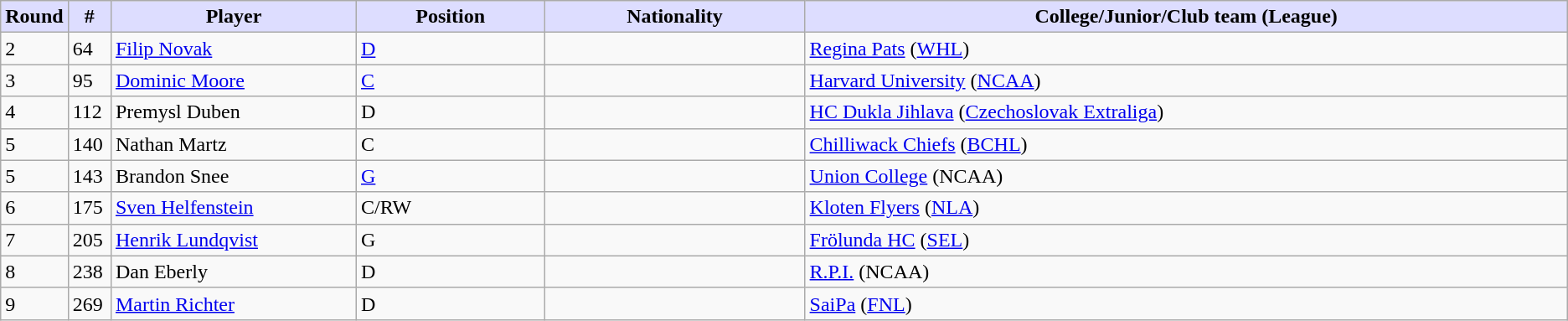<table class="wikitable">
<tr>
<th style="background:#ddf; width:2.00%;">Round</th>
<th style="background:#ddf; width:2.75%;">#</th>
<th style="background:#ddf; width:16.0%;">Player</th>
<th style="background:#ddf; width:12.25%;">Position</th>
<th style="background:#ddf; width:17.0%;">Nationality</th>
<th style="background:#ddf; width:100.0%;">College/Junior/Club team (League)</th>
</tr>
<tr>
<td>2</td>
<td>64</td>
<td><a href='#'>Filip Novak</a></td>
<td><a href='#'>D</a></td>
<td></td>
<td><a href='#'>Regina Pats</a> (<a href='#'>WHL</a>)</td>
</tr>
<tr>
<td>3</td>
<td>95</td>
<td><a href='#'>Dominic Moore</a></td>
<td><a href='#'>C</a></td>
<td></td>
<td><a href='#'>Harvard University</a> (<a href='#'>NCAA</a>)</td>
</tr>
<tr>
<td>4</td>
<td>112</td>
<td>Premysl Duben</td>
<td>D</td>
<td></td>
<td><a href='#'>HC Dukla Jihlava</a> (<a href='#'>Czechoslovak Extraliga</a>)</td>
</tr>
<tr>
<td>5</td>
<td>140</td>
<td>Nathan Martz</td>
<td>C</td>
<td></td>
<td><a href='#'>Chilliwack Chiefs</a> (<a href='#'>BCHL</a>)</td>
</tr>
<tr>
<td>5</td>
<td>143</td>
<td>Brandon Snee</td>
<td><a href='#'>G</a></td>
<td></td>
<td><a href='#'>Union College</a> (NCAA)</td>
</tr>
<tr>
<td>6</td>
<td>175</td>
<td><a href='#'>Sven Helfenstein</a></td>
<td>C/RW</td>
<td></td>
<td><a href='#'>Kloten Flyers</a> (<a href='#'>NLA</a>)</td>
</tr>
<tr>
<td>7</td>
<td>205</td>
<td><a href='#'>Henrik Lundqvist</a></td>
<td>G</td>
<td></td>
<td><a href='#'>Frölunda HC</a> (<a href='#'>SEL</a>)</td>
</tr>
<tr>
<td>8</td>
<td>238</td>
<td>Dan Eberly</td>
<td>D</td>
<td></td>
<td><a href='#'>R.P.I.</a> (NCAA)</td>
</tr>
<tr>
<td>9</td>
<td>269</td>
<td><a href='#'>Martin Richter</a></td>
<td>D</td>
<td></td>
<td><a href='#'>SaiPa</a> (<a href='#'>FNL</a>)</td>
</tr>
</table>
